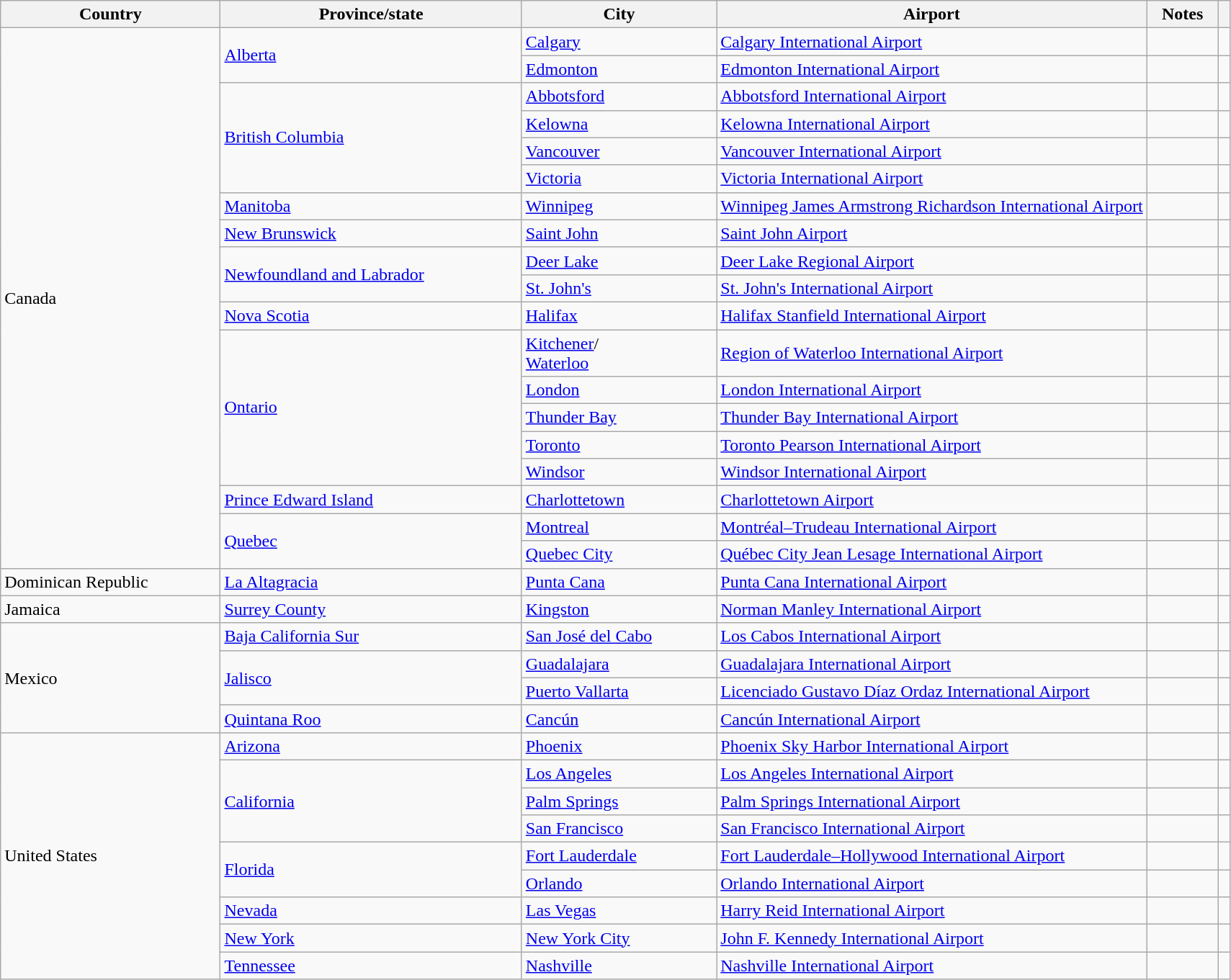<table class="wikitable sortable">
<tr>
<th>Country</th>
<th>Province/state</th>
<th>City</th>
<th width=35%>Airport</th>
<th>Notes</th>
<th class=unsortable></th>
</tr>
<tr>
<td rowspan="19">Canada</td>
<td rowspan="2"><a href='#'>Alberta</a></td>
<td><a href='#'>Calgary</a></td>
<td><a href='#'>Calgary International Airport</a></td>
<td></td>
<td></td>
</tr>
<tr>
<td><a href='#'>Edmonton</a></td>
<td><a href='#'>Edmonton International Airport</a></td>
<td></td>
<td></td>
</tr>
<tr>
<td rowspan="4"><a href='#'>British Columbia</a></td>
<td><a href='#'>Abbotsford</a></td>
<td><a href='#'>Abbotsford International Airport</a></td>
<td></td>
<td></td>
</tr>
<tr>
<td><a href='#'>Kelowna</a></td>
<td><a href='#'>Kelowna International Airport</a></td>
<td></td>
<td></td>
</tr>
<tr>
<td><a href='#'>Vancouver</a></td>
<td><a href='#'>Vancouver International Airport</a></td>
<td></td>
<td></td>
</tr>
<tr>
<td><a href='#'>Victoria</a></td>
<td><a href='#'>Victoria International Airport</a></td>
<td></td>
<td></td>
</tr>
<tr>
<td><a href='#'>Manitoba</a></td>
<td><a href='#'>Winnipeg</a></td>
<td><a href='#'>Winnipeg James Armstrong Richardson International Airport</a></td>
<td></td>
<td></td>
</tr>
<tr>
<td><a href='#'>New Brunswick</a></td>
<td><a href='#'>Saint John</a></td>
<td><a href='#'>Saint John Airport</a></td>
<td></td>
<td></td>
</tr>
<tr>
<td rowspan=2><a href='#'>Newfoundland and Labrador</a></td>
<td><a href='#'>Deer Lake</a></td>
<td><a href='#'>Deer Lake Regional Airport</a></td>
<td></td>
<td align=center></td>
</tr>
<tr>
<td><a href='#'>St. John's</a></td>
<td><a href='#'>St. John's International Airport</a></td>
<td></td>
<td align=center></td>
</tr>
<tr>
<td><a href='#'>Nova Scotia</a></td>
<td><a href='#'>Halifax</a></td>
<td><a href='#'>Halifax Stanfield International Airport</a></td>
<td></td>
<td></td>
</tr>
<tr>
<td rowspan="5"><a href='#'>Ontario</a></td>
<td><a href='#'>Kitchener</a>/<br><a href='#'>Waterloo</a></td>
<td><a href='#'>Region of Waterloo International Airport</a></td>
<td></td>
<td align=center></td>
</tr>
<tr>
<td><a href='#'>London</a></td>
<td><a href='#'>London International Airport</a></td>
<td></td>
<td align=center></td>
</tr>
<tr>
<td><a href='#'>Thunder Bay</a></td>
<td><a href='#'>Thunder Bay International Airport</a></td>
<td></td>
<td align=center></td>
</tr>
<tr>
<td><a href='#'>Toronto</a></td>
<td><a href='#'>Toronto Pearson International Airport</a></td>
<td></td>
<td></td>
</tr>
<tr>
<td><a href='#'>Windsor</a></td>
<td><a href='#'>Windsor International Airport</a></td>
<td></td>
<td align=center></td>
</tr>
<tr>
<td><a href='#'>Prince Edward Island</a></td>
<td><a href='#'>Charlottetown</a></td>
<td><a href='#'>Charlottetown Airport</a></td>
<td></td>
<td></td>
</tr>
<tr>
<td rowspan="2"><a href='#'>Quebec</a></td>
<td><a href='#'>Montreal</a></td>
<td><a href='#'>Montréal–Trudeau International Airport</a></td>
<td></td>
<td align=center></td>
</tr>
<tr>
<td><a href='#'>Quebec City</a></td>
<td><a href='#'>Québec City Jean Lesage International Airport</a></td>
<td></td>
<td align="center"></td>
</tr>
<tr>
<td>Dominican Republic</td>
<td><a href='#'>La Altagracia</a></td>
<td><a href='#'>Punta Cana</a></td>
<td><a href='#'>Punta Cana International Airport</a></td>
<td></td>
<td></td>
</tr>
<tr>
<td>Jamaica</td>
<td><a href='#'>Surrey County</a></td>
<td><a href='#'>Kingston</a></td>
<td><a href='#'>Norman Manley International Airport</a></td>
<td></td>
<td></td>
</tr>
<tr>
<td rowspan="4">Mexico</td>
<td><a href='#'>Baja California Sur</a></td>
<td><a href='#'>San José del Cabo</a></td>
<td><a href='#'>Los Cabos International Airport</a></td>
<td></td>
<td align=center></td>
</tr>
<tr>
<td rowspan="2"><a href='#'>Jalisco</a></td>
<td><a href='#'>Guadalajara</a></td>
<td><a href='#'>Guadalajara International Airport</a></td>
<td></td>
<td align=center></td>
</tr>
<tr>
<td><a href='#'>Puerto Vallarta</a></td>
<td><a href='#'>Licenciado Gustavo Díaz Ordaz International Airport</a></td>
<td></td>
<td align="center"></td>
</tr>
<tr>
<td><a href='#'>Quintana Roo</a></td>
<td><a href='#'>Cancún</a></td>
<td><a href='#'>Cancún International Airport</a></td>
<td></td>
<td align=center></td>
</tr>
<tr>
<td rowspan="9">United States</td>
<td><a href='#'>Arizona</a></td>
<td><a href='#'>Phoenix</a></td>
<td><a href='#'>Phoenix Sky Harbor International Airport</a></td>
<td></td>
<td align=center></td>
</tr>
<tr>
<td rowspan="3"><a href='#'>California</a></td>
<td><a href='#'>Los Angeles</a></td>
<td><a href='#'>Los Angeles International Airport</a></td>
<td></td>
<td align=center></td>
</tr>
<tr>
<td><a href='#'>Palm Springs</a></td>
<td><a href='#'>Palm Springs International Airport</a></td>
<td></td>
<td align=center></td>
</tr>
<tr>
<td><a href='#'>San Francisco</a></td>
<td><a href='#'>San Francisco International Airport</a></td>
<td></td>
<td align=center></td>
</tr>
<tr>
<td rowspan="2"><a href='#'>Florida</a></td>
<td><a href='#'>Fort Lauderdale</a></td>
<td><a href='#'>Fort Lauderdale–Hollywood International Airport</a></td>
<td></td>
<td align=center></td>
</tr>
<tr>
<td><a href='#'>Orlando</a></td>
<td><a href='#'>Orlando International Airport</a></td>
<td></td>
<td align=center></td>
</tr>
<tr>
<td><a href='#'>Nevada</a></td>
<td><a href='#'>Las Vegas</a></td>
<td><a href='#'>Harry Reid International Airport</a></td>
<td></td>
<td align=center></td>
</tr>
<tr>
<td><a href='#'>New York</a></td>
<td><a href='#'>New York City</a></td>
<td><a href='#'>John F. Kennedy International Airport</a></td>
<td></td>
<td align=center></td>
</tr>
<tr>
<td><a href='#'>Tennessee</a></td>
<td><a href='#'>Nashville</a></td>
<td><a href='#'>Nashville International Airport</a></td>
<td></td>
<td align=center></td>
</tr>
</table>
